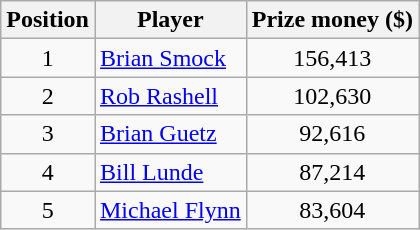<table class="wikitable">
<tr>
<th>Position</th>
<th>Player</th>
<th>Prize money ($)</th>
</tr>
<tr>
<td align=center>1</td>
<td> <a href='#'>Brian Smock</a></td>
<td align=center>156,413</td>
</tr>
<tr>
<td align=center>2</td>
<td> <a href='#'>Rob Rashell</a></td>
<td align=center>102,630</td>
</tr>
<tr>
<td align=center>3</td>
<td> <a href='#'>Brian Guetz</a></td>
<td align=center>92,616</td>
</tr>
<tr>
<td align=center>4</td>
<td> <a href='#'>Bill Lunde</a></td>
<td align=center>87,214</td>
</tr>
<tr>
<td align=center>5</td>
<td> <a href='#'>Michael Flynn</a></td>
<td align=center>83,604</td>
</tr>
</table>
